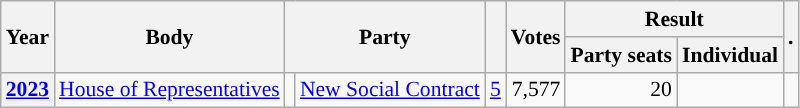<table class="wikitable plainrowheaders sortable" border=2 cellpadding=4 cellspacing=0 style="border: 1px #aaa solid; font-size: 90%; text-align:center;">
<tr>
<th scope="col" rowspan=2>Year</th>
<th scope="col" rowspan=2>Body</th>
<th scope="col" colspan=2 rowspan=2>Party</th>
<th scope="col" rowspan=2></th>
<th scope="col" rowspan=2>Votes</th>
<th scope="colgroup" colspan=2>Result</th>
<th scope="col" rowspan=2 class="unsortable">.</th>
</tr>
<tr>
<th scope="col">Party seats</th>
<th scope="col">Individual</th>
</tr>
<tr>
<th scope="row"><a href='#'>2023</a></th>
<td><a href='#'>House of Representatives</a></td>
<td style="background-color:"></td>
<td><a href='#'>New Social Contract</a></td>
<td style=text-align:right><a href='#'>5</a></td>
<td style=text-align:right>7,577</td>
<td style=text-align:right>20</td>
<td></td>
<td></td>
</tr>
</table>
